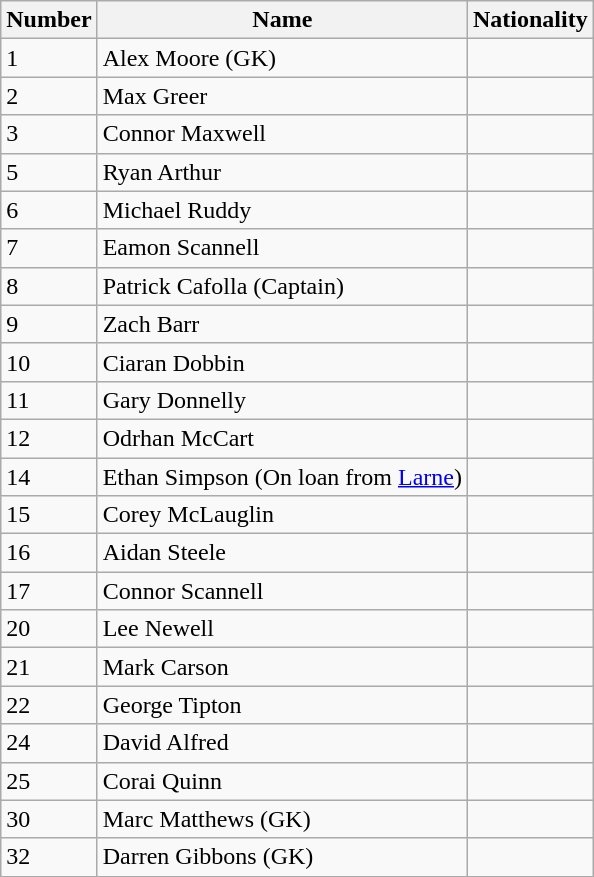<table class="wikitable">
<tr>
<th>Number</th>
<th>Name</th>
<th>Nationality</th>
</tr>
<tr>
<td>1</td>
<td>Alex Moore (GK)</td>
<td></td>
</tr>
<tr>
<td>2</td>
<td>Max Greer</td>
<td></td>
</tr>
<tr>
<td>3</td>
<td>Connor Maxwell</td>
<td></td>
</tr>
<tr>
<td>5</td>
<td>Ryan Arthur</td>
<td></td>
</tr>
<tr>
<td>6</td>
<td>Michael Ruddy</td>
<td></td>
</tr>
<tr>
<td>7</td>
<td>Eamon Scannell</td>
<td></td>
</tr>
<tr>
<td>8</td>
<td>Patrick Cafolla (Captain)</td>
<td></td>
</tr>
<tr>
<td>9</td>
<td>Zach Barr</td>
<td></td>
</tr>
<tr>
<td>10</td>
<td>Ciaran Dobbin</td>
<td></td>
</tr>
<tr>
<td>11</td>
<td>Gary Donnelly</td>
<td></td>
</tr>
<tr>
<td>12</td>
<td>Odrhan McCart</td>
<td></td>
</tr>
<tr>
<td>14</td>
<td>Ethan Simpson (On loan from <a href='#'>Larne</a>)</td>
<td></td>
</tr>
<tr>
<td>15</td>
<td>Corey McLauglin</td>
<td></td>
</tr>
<tr>
<td>16</td>
<td>Aidan Steele</td>
<td></td>
</tr>
<tr>
<td>17</td>
<td>Connor Scannell</td>
<td></td>
</tr>
<tr>
<td>20</td>
<td>Lee Newell</td>
<td></td>
</tr>
<tr>
<td>21</td>
<td>Mark Carson</td>
<td></td>
</tr>
<tr>
<td>22</td>
<td>George Tipton</td>
<td></td>
</tr>
<tr>
<td>24</td>
<td>David Alfred</td>
<td></td>
</tr>
<tr>
<td>25</td>
<td>Corai Quinn</td>
<td></td>
</tr>
<tr>
<td>30</td>
<td>Marc Matthews (GK)</td>
<td></td>
</tr>
<tr>
<td>32</td>
<td>Darren Gibbons (GK)</td>
<td></td>
</tr>
<tr>
</tr>
</table>
